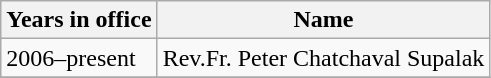<table class="wikitable">
<tr>
<th>Years in office</th>
<th>Name</th>
</tr>
<tr>
<td>2006–present</td>
<td>Rev.Fr. Peter Chatchaval Supalak</td>
</tr>
<tr>
</tr>
</table>
